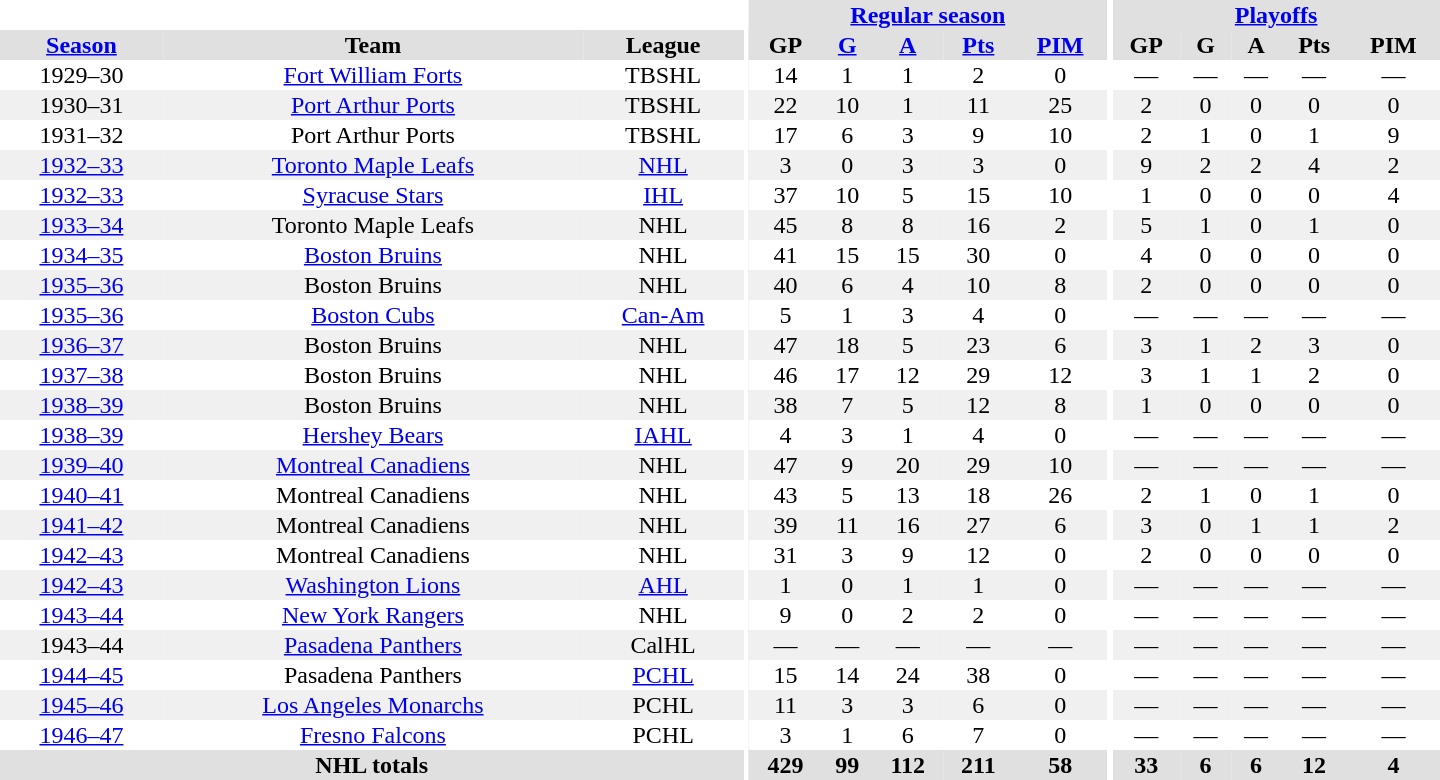<table border="0" cellpadding="1" cellspacing="0" style="text-align:center; width:60em">
<tr bgcolor="#e0e0e0">
<th colspan="3" bgcolor="#ffffff"></th>
<th rowspan="100" bgcolor="#ffffff"></th>
<th colspan="5"><a href='#'>Regular season</a></th>
<th rowspan="100" bgcolor="#ffffff"></th>
<th colspan="5"><a href='#'>Playoffs</a></th>
</tr>
<tr bgcolor="#e0e0e0">
<th><a href='#'>Season</a></th>
<th>Team</th>
<th>League</th>
<th>GP</th>
<th><a href='#'>G</a></th>
<th><a href='#'>A</a></th>
<th><a href='#'>Pts</a></th>
<th><a href='#'>PIM</a></th>
<th>GP</th>
<th>G</th>
<th>A</th>
<th>Pts</th>
<th>PIM</th>
</tr>
<tr>
<td>1929–30</td>
<td><a href='#'>Fort William Forts</a></td>
<td>TBSHL</td>
<td>14</td>
<td>1</td>
<td>1</td>
<td>2</td>
<td>0</td>
<td>—</td>
<td>—</td>
<td>—</td>
<td>—</td>
<td>—</td>
</tr>
<tr bgcolor="#f0f0f0">
<td>1930–31</td>
<td><a href='#'>Port Arthur Ports</a></td>
<td>TBSHL</td>
<td>22</td>
<td>10</td>
<td>1</td>
<td>11</td>
<td>25</td>
<td>2</td>
<td>0</td>
<td>0</td>
<td>0</td>
<td>0</td>
</tr>
<tr>
<td>1931–32</td>
<td>Port Arthur Ports</td>
<td>TBSHL</td>
<td>17</td>
<td>6</td>
<td>3</td>
<td>9</td>
<td>10</td>
<td>2</td>
<td>1</td>
<td>0</td>
<td>1</td>
<td>9</td>
</tr>
<tr bgcolor="#f0f0f0">
<td><a href='#'>1932–33</a></td>
<td><a href='#'>Toronto Maple Leafs</a></td>
<td><a href='#'>NHL</a></td>
<td>3</td>
<td>0</td>
<td>3</td>
<td>3</td>
<td>0</td>
<td>9</td>
<td>2</td>
<td>2</td>
<td>4</td>
<td>2</td>
</tr>
<tr>
<td><a href='#'>1932–33</a></td>
<td><a href='#'>Syracuse Stars</a></td>
<td><a href='#'>IHL</a></td>
<td>37</td>
<td>10</td>
<td>5</td>
<td>15</td>
<td>10</td>
<td>1</td>
<td>0</td>
<td>0</td>
<td>0</td>
<td>4</td>
</tr>
<tr bgcolor="#f0f0f0">
<td><a href='#'>1933–34</a></td>
<td>Toronto Maple Leafs</td>
<td>NHL</td>
<td>45</td>
<td>8</td>
<td>8</td>
<td>16</td>
<td>2</td>
<td>5</td>
<td>1</td>
<td>0</td>
<td>1</td>
<td>0</td>
</tr>
<tr>
<td><a href='#'>1934–35</a></td>
<td><a href='#'>Boston Bruins</a></td>
<td>NHL</td>
<td>41</td>
<td>15</td>
<td>15</td>
<td>30</td>
<td>0</td>
<td>4</td>
<td>0</td>
<td>0</td>
<td>0</td>
<td>0</td>
</tr>
<tr bgcolor="#f0f0f0">
<td><a href='#'>1935–36</a></td>
<td>Boston Bruins</td>
<td>NHL</td>
<td>40</td>
<td>6</td>
<td>4</td>
<td>10</td>
<td>8</td>
<td>2</td>
<td>0</td>
<td>0</td>
<td>0</td>
<td>0</td>
</tr>
<tr>
<td><a href='#'>1935–36</a></td>
<td><a href='#'>Boston Cubs</a></td>
<td><a href='#'>Can-Am</a></td>
<td>5</td>
<td>1</td>
<td>3</td>
<td>4</td>
<td>0</td>
<td>—</td>
<td>—</td>
<td>—</td>
<td>—</td>
<td>—</td>
</tr>
<tr bgcolor="#f0f0f0">
<td><a href='#'>1936–37</a></td>
<td>Boston Bruins</td>
<td>NHL</td>
<td>47</td>
<td>18</td>
<td>5</td>
<td>23</td>
<td>6</td>
<td>3</td>
<td>1</td>
<td>2</td>
<td>3</td>
<td>0</td>
</tr>
<tr>
<td><a href='#'>1937–38</a></td>
<td>Boston Bruins</td>
<td>NHL</td>
<td>46</td>
<td>17</td>
<td>12</td>
<td>29</td>
<td>12</td>
<td>3</td>
<td>1</td>
<td>1</td>
<td>2</td>
<td>0</td>
</tr>
<tr bgcolor="#f0f0f0">
<td><a href='#'>1938–39</a></td>
<td>Boston Bruins</td>
<td>NHL</td>
<td>38</td>
<td>7</td>
<td>5</td>
<td>12</td>
<td>8</td>
<td>1</td>
<td>0</td>
<td>0</td>
<td>0</td>
<td>0</td>
</tr>
<tr>
<td><a href='#'>1938–39</a></td>
<td><a href='#'>Hershey Bears</a></td>
<td><a href='#'>IAHL</a></td>
<td>4</td>
<td>3</td>
<td>1</td>
<td>4</td>
<td>0</td>
<td>—</td>
<td>—</td>
<td>—</td>
<td>—</td>
<td>—</td>
</tr>
<tr bgcolor="#f0f0f0">
<td><a href='#'>1939–40</a></td>
<td><a href='#'>Montreal Canadiens</a></td>
<td>NHL</td>
<td>47</td>
<td>9</td>
<td>20</td>
<td>29</td>
<td>10</td>
<td>—</td>
<td>—</td>
<td>—</td>
<td>—</td>
<td>—</td>
</tr>
<tr>
<td><a href='#'>1940–41</a></td>
<td>Montreal Canadiens</td>
<td>NHL</td>
<td>43</td>
<td>5</td>
<td>13</td>
<td>18</td>
<td>26</td>
<td>2</td>
<td>1</td>
<td>0</td>
<td>1</td>
<td>0</td>
</tr>
<tr bgcolor="#f0f0f0">
<td><a href='#'>1941–42</a></td>
<td>Montreal Canadiens</td>
<td>NHL</td>
<td>39</td>
<td>11</td>
<td>16</td>
<td>27</td>
<td>6</td>
<td>3</td>
<td>0</td>
<td>1</td>
<td>1</td>
<td>2</td>
</tr>
<tr>
<td><a href='#'>1942–43</a></td>
<td>Montreal Canadiens</td>
<td>NHL</td>
<td>31</td>
<td>3</td>
<td>9</td>
<td>12</td>
<td>0</td>
<td>2</td>
<td>0</td>
<td>0</td>
<td>0</td>
<td>0</td>
</tr>
<tr bgcolor="#f0f0f0">
<td><a href='#'>1942–43</a></td>
<td><a href='#'>Washington Lions</a></td>
<td><a href='#'>AHL</a></td>
<td>1</td>
<td>0</td>
<td>1</td>
<td>1</td>
<td>0</td>
<td>—</td>
<td>—</td>
<td>—</td>
<td>—</td>
<td>—</td>
</tr>
<tr>
<td><a href='#'>1943–44</a></td>
<td><a href='#'>New York Rangers</a></td>
<td>NHL</td>
<td>9</td>
<td>0</td>
<td>2</td>
<td>2</td>
<td>0</td>
<td>—</td>
<td>—</td>
<td>—</td>
<td>—</td>
<td>—</td>
</tr>
<tr bgcolor="#f0f0f0">
<td>1943–44</td>
<td><a href='#'>Pasadena Panthers</a></td>
<td>CalHL</td>
<td>—</td>
<td>—</td>
<td>—</td>
<td>—</td>
<td>—</td>
<td>—</td>
<td>—</td>
<td>—</td>
<td>—</td>
<td>—</td>
</tr>
<tr>
<td><a href='#'>1944–45</a></td>
<td>Pasadena Panthers</td>
<td><a href='#'>PCHL</a></td>
<td>15</td>
<td>14</td>
<td>24</td>
<td>38</td>
<td>0</td>
<td>—</td>
<td>—</td>
<td>—</td>
<td>—</td>
<td>—</td>
</tr>
<tr bgcolor="#f0f0f0">
<td><a href='#'>1945–46</a></td>
<td><a href='#'>Los Angeles Monarchs</a></td>
<td>PCHL</td>
<td>11</td>
<td>3</td>
<td>3</td>
<td>6</td>
<td>0</td>
<td>—</td>
<td>—</td>
<td>—</td>
<td>—</td>
<td>—</td>
</tr>
<tr>
<td><a href='#'>1946–47</a></td>
<td><a href='#'>Fresno Falcons</a></td>
<td>PCHL</td>
<td>3</td>
<td>1</td>
<td>6</td>
<td>7</td>
<td>0</td>
<td>—</td>
<td>—</td>
<td>—</td>
<td>—</td>
<td>—</td>
</tr>
<tr bgcolor="#e0e0e0">
<th colspan="3">NHL totals</th>
<th>429</th>
<th>99</th>
<th>112</th>
<th>211</th>
<th>58</th>
<th>33</th>
<th>6</th>
<th>6</th>
<th>12</th>
<th>4</th>
</tr>
</table>
